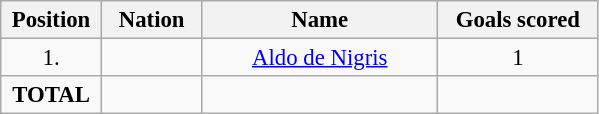<table class="wikitable" style="font-size: 95%; text-align: center;">
<tr>
<th width=60>Position</th>
<th width=60>Nation</th>
<th width=150>Name</th>
<th width=100>Goals scored</th>
</tr>
<tr>
<td>1.</td>
<td></td>
<td><a href='#'>Aldo de Nigris</a></td>
<td>1</td>
</tr>
<tr>
<td><strong>TOTAL</strong></td>
<td></td>
<td></td>
<td></td>
</tr>
</table>
